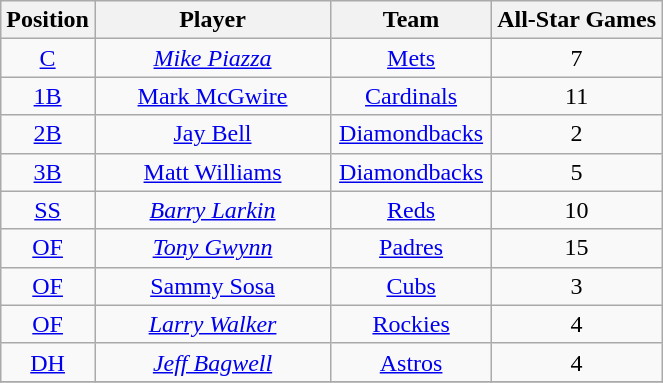<table class="wikitable" style="font-size: 100%; text-align:center;">
<tr>
<th scope="col">Position</th>
<th scope="col" width="150">Player</th>
<th scope="col" width="100">Team</th>
<th scope="col">All-Star Games</th>
</tr>
<tr>
<td><a href='#'>C</a></td>
<td><em><a href='#'>Mike Piazza</a></em></td>
<td><a href='#'>Mets</a></td>
<td>7</td>
</tr>
<tr>
<td><a href='#'>1B</a></td>
<td><a href='#'>Mark McGwire</a></td>
<td><a href='#'>Cardinals</a></td>
<td>11</td>
</tr>
<tr>
<td><a href='#'>2B</a></td>
<td><a href='#'>Jay Bell</a></td>
<td><a href='#'>Diamondbacks</a></td>
<td>2</td>
</tr>
<tr>
<td><a href='#'>3B</a></td>
<td><a href='#'>Matt Williams</a></td>
<td><a href='#'>Diamondbacks</a></td>
<td>5</td>
</tr>
<tr>
<td><a href='#'>SS</a></td>
<td><em><a href='#'>Barry Larkin</a></em></td>
<td><a href='#'>Reds</a></td>
<td>10</td>
</tr>
<tr>
<td><a href='#'>OF</a></td>
<td><em><a href='#'>Tony Gwynn</a></em></td>
<td><a href='#'>Padres</a></td>
<td>15</td>
</tr>
<tr>
<td><a href='#'>OF</a></td>
<td><a href='#'>Sammy Sosa</a></td>
<td><a href='#'>Cubs</a></td>
<td>3</td>
</tr>
<tr>
<td><a href='#'>OF</a></td>
<td><em><a href='#'>Larry Walker</a></em></td>
<td><a href='#'>Rockies</a></td>
<td>4</td>
</tr>
<tr>
<td><a href='#'>DH</a></td>
<td><em><a href='#'>Jeff Bagwell</a></em></td>
<td><a href='#'>Astros</a></td>
<td>4</td>
</tr>
<tr>
</tr>
</table>
